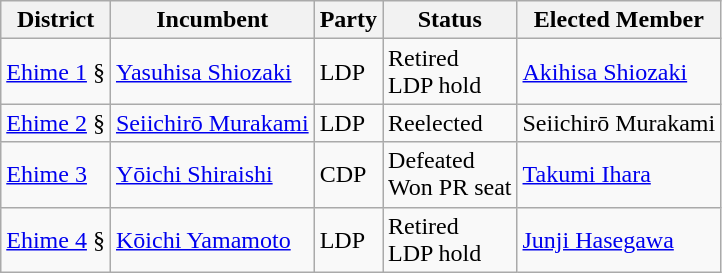<table class="wikitable">
<tr>
<th>District</th>
<th>Incumbent</th>
<th>Party</th>
<th>Status</th>
<th>Elected Member</th>
</tr>
<tr>
<td><a href='#'>Ehime 1</a> §</td>
<td><a href='#'>Yasuhisa Shiozaki</a></td>
<td>LDP</td>
<td>Retired<br>LDP hold</td>
<td><a href='#'>Akihisa Shiozaki</a></td>
</tr>
<tr>
<td><a href='#'>Ehime 2</a> §</td>
<td><a href='#'>Seiichirō Murakami</a></td>
<td>LDP</td>
<td>Reelected</td>
<td>Seiichirō Murakami</td>
</tr>
<tr>
<td><a href='#'>Ehime 3</a></td>
<td><a href='#'>Yōichi Shiraishi</a></td>
<td>CDP</td>
<td>Defeated<br>Won PR seat</td>
<td><a href='#'>Takumi Ihara</a></td>
</tr>
<tr>
<td><a href='#'>Ehime 4</a> §</td>
<td><a href='#'>Kōichi Yamamoto</a></td>
<td>LDP</td>
<td>Retired<br>LDP hold</td>
<td><a href='#'>Junji Hasegawa</a></td>
</tr>
</table>
